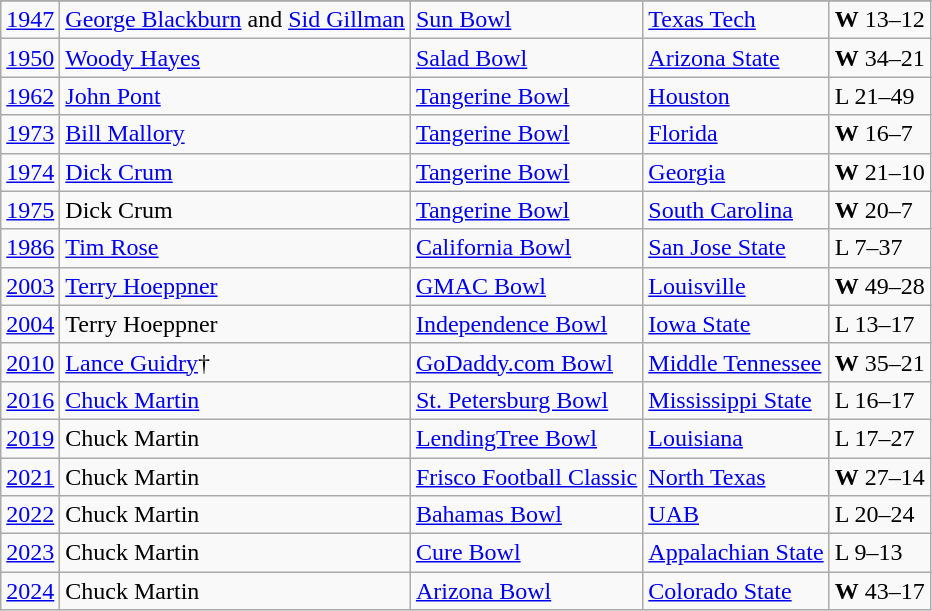<table class="wikitable">
<tr>
</tr>
<tr>
<td><a href='#'>1947</a></td>
<td><a href='#'>George Blackburn</a> and <a href='#'>Sid Gillman</a></td>
<td><a href='#'>Sun Bowl</a></td>
<td><a href='#'>Texas Tech</a></td>
<td><strong>W</strong> 13–12</td>
</tr>
<tr>
<td><a href='#'>1950</a></td>
<td><a href='#'>Woody Hayes</a></td>
<td><a href='#'>Salad Bowl</a></td>
<td><a href='#'>Arizona State</a></td>
<td><strong>W</strong> 34–21</td>
</tr>
<tr>
<td><a href='#'>1962</a></td>
<td><a href='#'>John Pont</a></td>
<td><a href='#'>Tangerine Bowl</a></td>
<td><a href='#'>Houston</a></td>
<td>L 21–49</td>
</tr>
<tr>
<td><a href='#'>1973</a></td>
<td><a href='#'>Bill Mallory</a></td>
<td><a href='#'>Tangerine Bowl</a></td>
<td><a href='#'>Florida</a></td>
<td><strong>W</strong> 16–7</td>
</tr>
<tr>
<td><a href='#'>1974</a></td>
<td><a href='#'>Dick Crum</a></td>
<td><a href='#'>Tangerine Bowl</a></td>
<td><a href='#'>Georgia</a></td>
<td><strong>W</strong> 21–10</td>
</tr>
<tr>
<td><a href='#'>1975</a></td>
<td>Dick Crum</td>
<td><a href='#'>Tangerine Bowl</a></td>
<td><a href='#'>South Carolina</a></td>
<td><strong>W</strong> 20–7</td>
</tr>
<tr>
<td><a href='#'>1986</a></td>
<td><a href='#'>Tim Rose</a></td>
<td><a href='#'>California Bowl</a></td>
<td><a href='#'>San Jose State</a></td>
<td>L 7–37</td>
</tr>
<tr>
<td><a href='#'>2003</a></td>
<td><a href='#'>Terry Hoeppner</a></td>
<td><a href='#'>GMAC Bowl</a></td>
<td><a href='#'>Louisville</a></td>
<td><strong>W</strong> 49–28</td>
</tr>
<tr>
<td><a href='#'>2004</a></td>
<td>Terry Hoeppner</td>
<td><a href='#'>Independence Bowl</a></td>
<td><a href='#'>Iowa State</a></td>
<td>L 13–17</td>
</tr>
<tr>
<td><a href='#'>2010</a></td>
<td><a href='#'>Lance Guidry</a>†</td>
<td><a href='#'>GoDaddy.com Bowl</a></td>
<td><a href='#'>Middle Tennessee</a></td>
<td><strong>W</strong> 35–21</td>
</tr>
<tr>
<td><a href='#'>2016</a></td>
<td><a href='#'>Chuck Martin</a></td>
<td><a href='#'>St. Petersburg Bowl</a></td>
<td><a href='#'>Mississippi State</a></td>
<td>L 16–17</td>
</tr>
<tr>
<td><a href='#'>2019</a></td>
<td>Chuck Martin</td>
<td><a href='#'>LendingTree Bowl</a></td>
<td><a href='#'>Louisiana</a></td>
<td>L 17–27</td>
</tr>
<tr>
<td><a href='#'>2021</a></td>
<td>Chuck Martin</td>
<td><a href='#'>Frisco Football Classic</a></td>
<td><a href='#'>North Texas</a></td>
<td><strong>W</strong> 27–14</td>
</tr>
<tr>
<td><a href='#'>2022</a></td>
<td>Chuck Martin</td>
<td><a href='#'>Bahamas Bowl</a></td>
<td><a href='#'>UAB</a></td>
<td>L 20–24</td>
</tr>
<tr>
<td><a href='#'>2023</a></td>
<td>Chuck Martin</td>
<td><a href='#'>Cure Bowl</a></td>
<td><a href='#'>Appalachian State</a></td>
<td>L 9–13</td>
</tr>
<tr>
<td><a href='#'>2024</a></td>
<td>Chuck Martin</td>
<td><a href='#'>Arizona Bowl</a></td>
<td><a href='#'>Colorado State</a></td>
<td><strong>W</strong> 43–17</td>
</tr>
</table>
